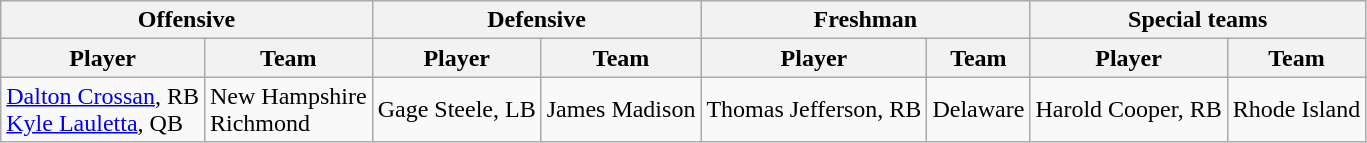<table class="wikitable" border="1">
<tr>
<th colspan="2">Offensive</th>
<th colspan="2">Defensive</th>
<th colspan="2">Freshman</th>
<th colspan="2">Special teams</th>
</tr>
<tr>
<th>Player</th>
<th>Team</th>
<th>Player</th>
<th>Team</th>
<th>Player</th>
<th>Team</th>
<th>Player</th>
<th>Team</th>
</tr>
<tr>
<td><a href='#'>Dalton Crossan</a>, RB<br><a href='#'>Kyle Lauletta</a>, QB</td>
<td>New Hampshire<br>Richmond</td>
<td>Gage Steele, LB</td>
<td>James Madison</td>
<td>Thomas Jefferson, RB</td>
<td>Delaware</td>
<td>Harold Cooper, RB</td>
<td>Rhode Island</td>
</tr>
</table>
